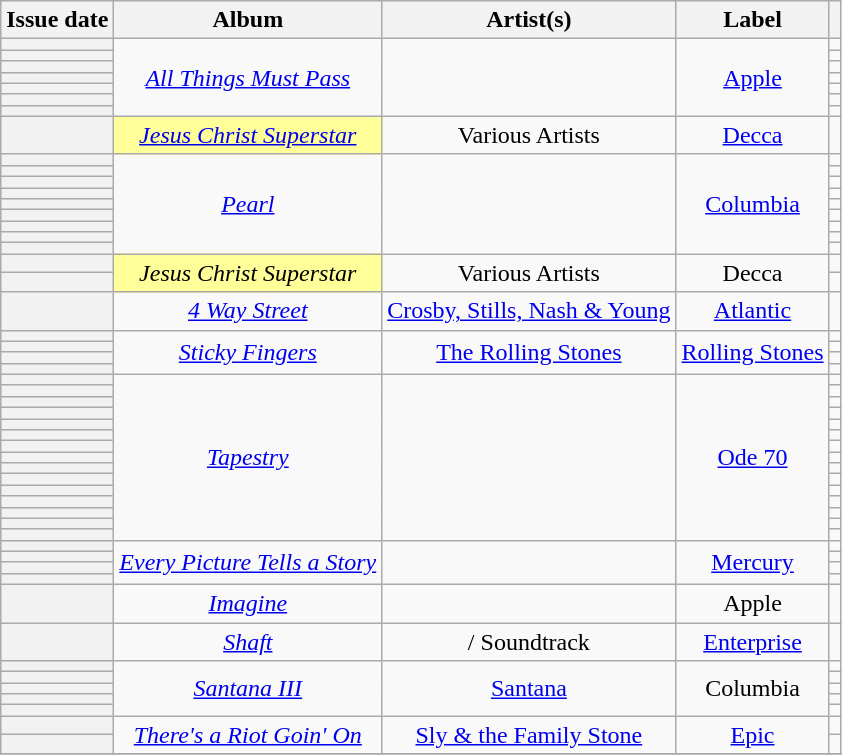<table class="wikitable sortable plainrowheaders" style="text-align: center">
<tr>
<th scope=col>Issue date</th>
<th scope=col>Album</th>
<th scope=col>Artist(s)</th>
<th scope=col>Label</th>
<th scope=col class="unsortable"></th>
</tr>
<tr>
<th scope="row"></th>
<td rowspan=7><em><a href='#'>All Things Must Pass</a></em></td>
<td rowspan=7></td>
<td rowspan=7><a href='#'>Apple</a></td>
<td align="center"></td>
</tr>
<tr>
<th scope="row"></th>
<td align="center"></td>
</tr>
<tr>
<th scope="row"></th>
<td align="center"></td>
</tr>
<tr>
<th scope="row"></th>
<td align="center"></td>
</tr>
<tr>
<th scope="row"></th>
<td align="center"></td>
</tr>
<tr>
<th scope="row"></th>
<td align="center"></td>
</tr>
<tr>
<th scope="row"></th>
<td align="center"></td>
</tr>
<tr>
<th scope="row"></th>
<td bgcolor=#FFFF99><em><a href='#'>Jesus Christ Superstar</a></em> </td>
<td>Various Artists</td>
<td><a href='#'>Decca</a></td>
<td align="center"></td>
</tr>
<tr>
<th scope="row"></th>
<td rowspan=9><em><a href='#'>Pearl</a></em></td>
<td rowspan=9></td>
<td rowspan=9><a href='#'>Columbia</a></td>
<td align="center"></td>
</tr>
<tr>
<th scope="row"></th>
<td align="center"></td>
</tr>
<tr>
<th scope="row"></th>
<td align="center"></td>
</tr>
<tr>
<th scope="row"></th>
<td align="center"></td>
</tr>
<tr>
<th scope="row"></th>
<td align="center"></td>
</tr>
<tr>
<th scope="row"></th>
<td align="center"></td>
</tr>
<tr>
<th scope="row"></th>
<td align="center"></td>
</tr>
<tr>
<th scope="row"></th>
<td align="center"></td>
</tr>
<tr>
<th scope="row"></th>
<td align="center"></td>
</tr>
<tr>
<th scope="row"></th>
<td bgcolor=#FFFF99 rowspan=2><em>Jesus Christ Superstar</em> </td>
<td rowspan=2>Various Artists</td>
<td rowspan=2>Decca</td>
<td align="center"></td>
</tr>
<tr>
<th scope="row"></th>
<td align="center"></td>
</tr>
<tr>
<th scope="row"></th>
<td><em><a href='#'>4 Way Street</a></em></td>
<td><a href='#'>Crosby, Stills, Nash & Young</a></td>
<td><a href='#'>Atlantic</a></td>
<td align="center"></td>
</tr>
<tr>
<th scope="row"></th>
<td rowspan=4><em><a href='#'>Sticky Fingers</a></em></td>
<td rowspan=4 data-sort-value="Rolling Stones, The"><a href='#'>The Rolling Stones</a></td>
<td rowspan=4><a href='#'>Rolling Stones</a></td>
<td align="center"></td>
</tr>
<tr>
<th scope="row"></th>
<td align="center"></td>
</tr>
<tr>
<th scope="row"></th>
<td align="center"></td>
</tr>
<tr>
<th scope="row"></th>
<td align="center"></td>
</tr>
<tr>
<th scope="row"></th>
<td rowspan=15><em><a href='#'>Tapestry</a></em></td>
<td rowspan=15></td>
<td rowspan=15><a href='#'>Ode 70</a></td>
<td align="center"></td>
</tr>
<tr>
<th scope="row"></th>
<td align="center"></td>
</tr>
<tr>
<th scope="row"></th>
<td align="center"></td>
</tr>
<tr>
<th scope="row"></th>
<td align="center"></td>
</tr>
<tr>
<th scope="row"></th>
<td align="center"></td>
</tr>
<tr>
<th scope="row"></th>
<td align="center"></td>
</tr>
<tr>
<th scope="row"></th>
<td align="center"></td>
</tr>
<tr>
<th scope="row"></th>
<td align="center"></td>
</tr>
<tr>
<th scope="row"></th>
<td align="center"></td>
</tr>
<tr>
<th scope="row"></th>
<td align="center"></td>
</tr>
<tr>
<th scope="row"></th>
<td align="center"></td>
</tr>
<tr>
<th scope="row"></th>
<td align="center"></td>
</tr>
<tr>
<th scope="row"></th>
<td align="center"></td>
</tr>
<tr>
<th scope="row"></th>
<td align="center"></td>
</tr>
<tr>
<th scope="row"></th>
<td align="center"></td>
</tr>
<tr>
<th scope="row"></th>
<td rowspan=4><em><a href='#'>Every Picture Tells a Story</a></em></td>
<td rowspan=4></td>
<td rowspan=4><a href='#'>Mercury</a></td>
<td align="center"></td>
</tr>
<tr>
<th scope="row"></th>
<td align="center"></td>
</tr>
<tr>
<th scope="row"></th>
<td align="center"></td>
</tr>
<tr>
<th scope="row"></th>
<td align="center"></td>
</tr>
<tr>
<th scope="row"></th>
<td><em><a href='#'>Imagine</a></em></td>
<td></td>
<td>Apple</td>
<td align="center"></td>
</tr>
<tr>
<th scope="row"></th>
<td><em><a href='#'>Shaft</a></em></td>
<td> / Soundtrack</td>
<td><a href='#'>Enterprise</a></td>
<td align="center"></td>
</tr>
<tr>
<th scope="row"></th>
<td rowspan=5><em><a href='#'>Santana III</a></em></td>
<td rowspan=5><a href='#'>Santana</a></td>
<td rowspan=5>Columbia</td>
<td align="center"></td>
</tr>
<tr>
<th scope="row"></th>
<td align="center"></td>
</tr>
<tr>
<th scope="row"></th>
<td align="center"></td>
</tr>
<tr>
<th scope="row"></th>
<td align="center"></td>
</tr>
<tr>
<th scope="row"></th>
<td align="center"></td>
</tr>
<tr>
<th scope="row"></th>
<td rowspan=2><em><a href='#'>There's a Riot Goin' On</a></em></td>
<td rowspan=2><a href='#'>Sly & the Family Stone</a></td>
<td rowspan=2><a href='#'>Epic</a></td>
<td align="center"></td>
</tr>
<tr>
<th scope="row"></th>
<td align="center"></td>
</tr>
<tr>
</tr>
</table>
